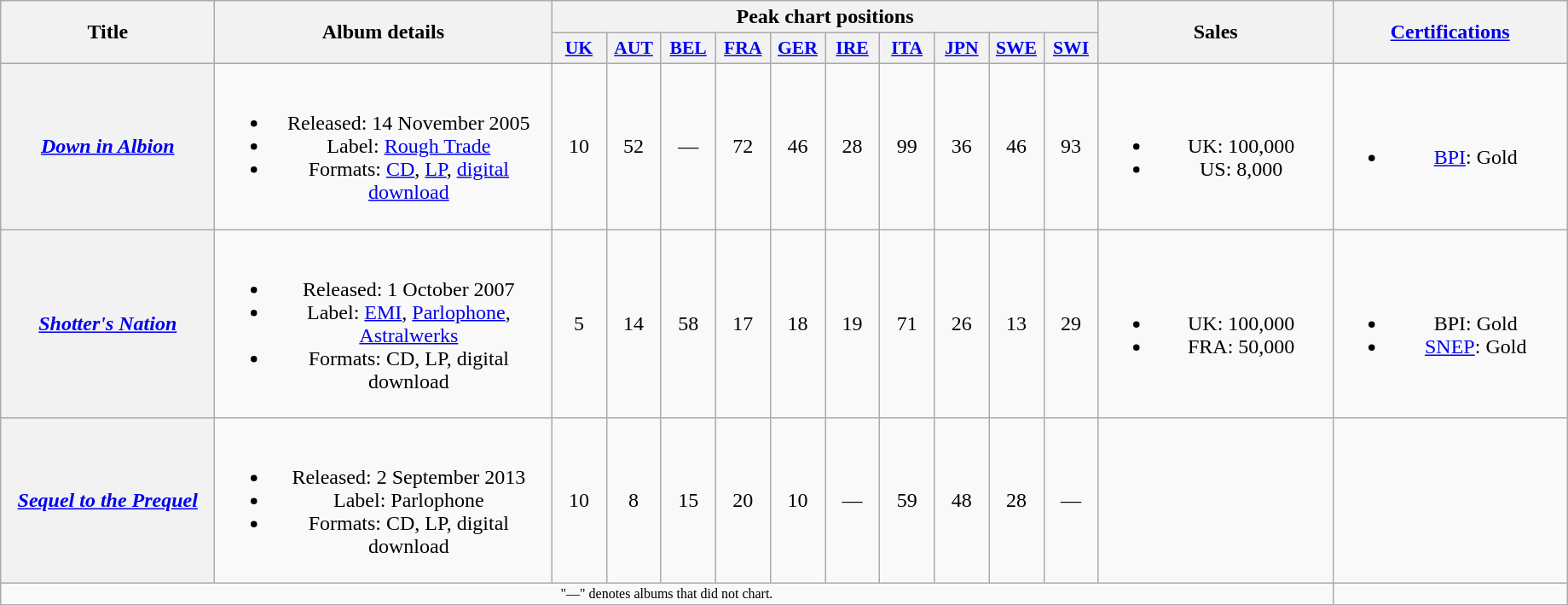<table class="wikitable plainrowheaders" style="text-align:center;">
<tr>
<th scope="col" rowspan="2" style="width:10em;">Title</th>
<th scope="col" rowspan="2" style="width:16em;">Album details</th>
<th scope="col" colspan="10">Peak chart positions</th>
<th scope="col" rowspan="2" style="width:11em;">Sales</th>
<th scope="col" rowspan="2" style="width:11em;"><a href='#'>Certifications</a></th>
</tr>
<tr>
<th scope="col" style="width:2.5em;font-size:90%;"><a href='#'>UK</a><br></th>
<th scope="col" style="width:2.5em;font-size:90%;"><a href='#'>AUT</a><br></th>
<th scope="col" style="width:2.5em;font-size:90%;"><a href='#'>BEL</a><br></th>
<th scope="col" style="width:2.5em;font-size:90%;"><a href='#'>FRA</a><br></th>
<th scope="col" style="width:2.5em;font-size:90%;"><a href='#'>GER</a><br></th>
<th scope="col" style="width:2.5em;font-size:90%;"><a href='#'>IRE</a><br></th>
<th scope="col" style="width:2.5em;font-size:90%;"><a href='#'>ITA</a><br></th>
<th scope="col" style="width:2.5em;font-size:90%;"><a href='#'>JPN</a><br></th>
<th scope="col" style="width:2.5em;font-size:90%;"><a href='#'>SWE</a><br></th>
<th scope="col" style="width:2.5em;font-size:90%;"><a href='#'>SWI</a><br></th>
</tr>
<tr>
<th scope="row"><em><a href='#'>Down in Albion</a></em></th>
<td><br><ul><li>Released: 14 November 2005</li><li>Label: <a href='#'>Rough Trade</a></li><li>Formats: <a href='#'>CD</a>, <a href='#'>LP</a>, <a href='#'>digital download</a></li></ul></td>
<td>10</td>
<td>52</td>
<td>—</td>
<td>72</td>
<td>46</td>
<td>28</td>
<td>99</td>
<td>36</td>
<td>46</td>
<td>93</td>
<td><br><ul><li>UK: 100,000</li><li>US: 8,000</li></ul></td>
<td><br><ul><li><a href='#'>BPI</a>: Gold</li></ul></td>
</tr>
<tr>
<th scope="row"><em><a href='#'>Shotter's Nation</a></em></th>
<td><br><ul><li>Released: 1 October 2007</li><li>Label: <a href='#'>EMI</a>, <a href='#'>Parlophone</a>, <a href='#'>Astralwerks</a></li><li>Formats: CD, LP, digital download</li></ul></td>
<td>5</td>
<td>14</td>
<td>58</td>
<td>17</td>
<td>18</td>
<td>19</td>
<td>71</td>
<td>26</td>
<td>13</td>
<td>29</td>
<td><br><ul><li>UK: 100,000</li><li>FRA: 50,000</li></ul></td>
<td><br><ul><li>BPI: Gold</li><li><a href='#'>SNEP</a>: Gold</li></ul></td>
</tr>
<tr>
<th scope="row"><em><a href='#'>Sequel to the Prequel</a></em></th>
<td><br><ul><li>Released: 2 September 2013</li><li>Label: Parlophone</li><li>Formats: CD, LP, digital download</li></ul></td>
<td>10</td>
<td>8</td>
<td>15</td>
<td>20</td>
<td>10</td>
<td>—</td>
<td>59</td>
<td>48</td>
<td>28</td>
<td>—</td>
<td></td>
<td></td>
</tr>
<tr>
<td align="center" colspan="13" style="font-size: 8pt">"—" denotes albums that did not chart.</td>
</tr>
<tr>
</tr>
</table>
